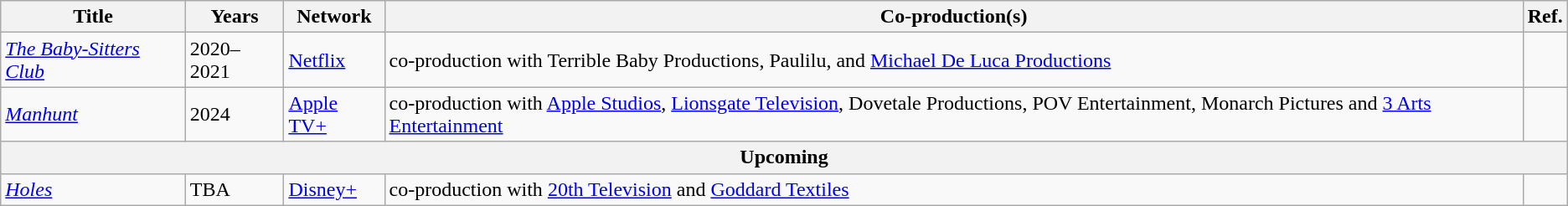<table class="wikitable sortable">
<tr>
<th>Title</th>
<th>Years</th>
<th>Network</th>
<th>Co-production(s)</th>
<th>Ref.</th>
</tr>
<tr>
<td><em><a href='#'>The Baby-Sitters Club</a></em></td>
<td>2020–2021</td>
<td><a href='#'>Netflix</a></td>
<td>co-production with Terrible Baby Productions, Paulilu, and <a href='#'>Michael De Luca Productions</a></td>
<td align="center"></td>
</tr>
<tr>
<td><em><a href='#'>Manhunt</a></em></td>
<td>2024</td>
<td><a href='#'>Apple TV+</a></td>
<td>co-production with <a href='#'>Apple Studios</a>, <a href='#'>Lionsgate Television</a>, Dovetale Productions,  POV Entertainment, Monarch Pictures and <a href='#'>3 Arts Entertainment</a></td>
<td align="center"></td>
</tr>
<tr>
<th colspan="5">Upcoming</th>
</tr>
<tr>
<td><em><a href='#'>Holes</a></em></td>
<td>TBA</td>
<td><a href='#'>Disney+</a></td>
<td>co-production with <a href='#'>20th Television</a> and <a href='#'>Goddard Textiles</a></td>
<td align="center"></td>
</tr>
</table>
